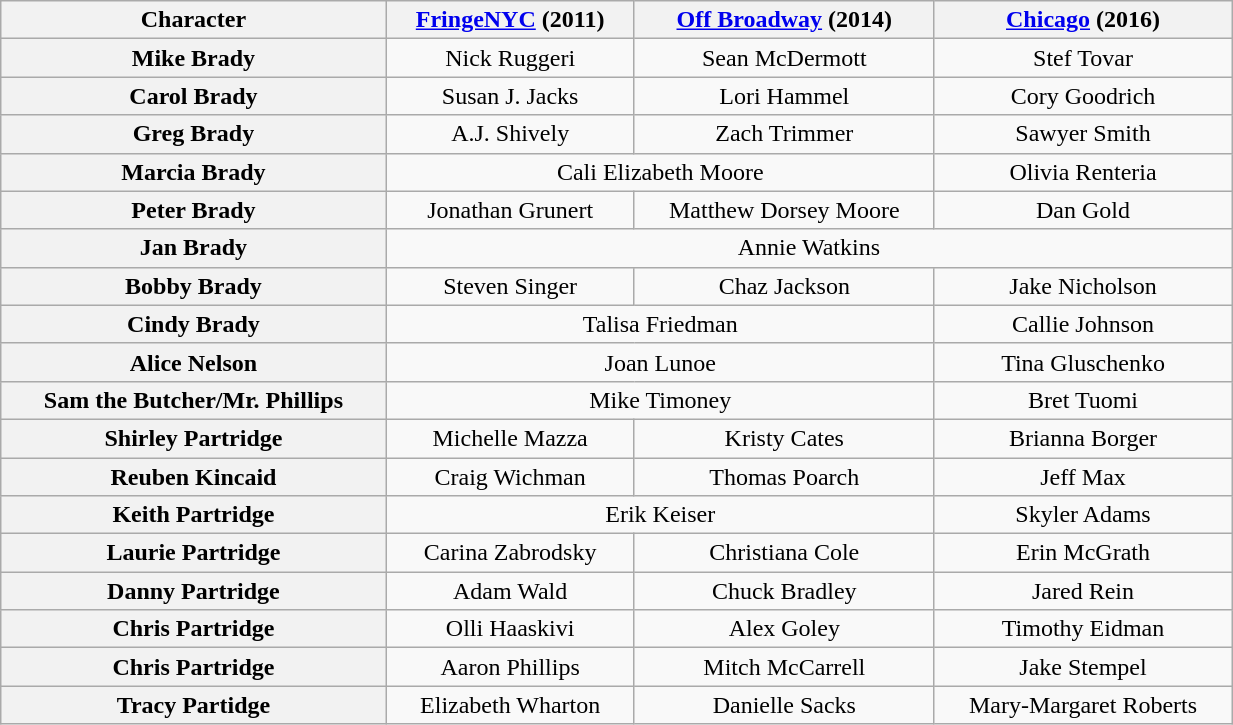<table class="wikitable" style="width:65%;">
<tr>
<th>Character</th>
<th><a href='#'>FringeNYC</a> (2011)</th>
<th><a href='#'>Off Broadway</a> (2014)</th>
<th><a href='#'>Chicago</a> (2016)</th>
</tr>
<tr>
<th>Mike Brady</th>
<td colspan=1 align=center>Nick Ruggeri</td>
<td colspan=1 align=center>Sean McDermott</td>
<td colspan=1 align=center>Stef Tovar</td>
</tr>
<tr>
<th>Carol Brady</th>
<td colspan=1 align=center>Susan J. Jacks</td>
<td colspan=1 align=center>Lori Hammel</td>
<td colspan=1 align=center>Cory Goodrich</td>
</tr>
<tr>
<th>Greg Brady</th>
<td colspan=1 align=center>A.J. Shively</td>
<td colspan=1 align=center>Zach Trimmer</td>
<td colspan=1 align=center>Sawyer Smith</td>
</tr>
<tr>
<th>Marcia Brady</th>
<td colspan=2 align=center>Cali Elizabeth Moore</td>
<td colspan=1 align=center>Olivia Renteria</td>
</tr>
<tr>
<th>Peter Brady</th>
<td colspan=1 align=center>Jonathan Grunert</td>
<td colspan=1 align=center>Matthew Dorsey Moore</td>
<td colspan=1 align=center>Dan Gold</td>
</tr>
<tr>
<th>Jan Brady</th>
<td colspan=3 align=center>Annie Watkins</td>
</tr>
<tr>
<th>Bobby Brady</th>
<td colspan=1 align=center>Steven Singer</td>
<td colspan=1 align=center>Chaz Jackson</td>
<td colspan=1 align=center>Jake Nicholson</td>
</tr>
<tr>
<th>Cindy Brady</th>
<td colspan=2 align=center>Talisa Friedman</td>
<td colspan=1 align=center>Callie Johnson</td>
</tr>
<tr>
<th>Alice Nelson</th>
<td colspan=2 align=center>Joan Lunoe</td>
<td colspan=1 align=center>Tina Gluschenko</td>
</tr>
<tr>
<th>Sam the Butcher/Mr. Phillips</th>
<td colspan=2 align=center>Mike Timoney</td>
<td colspan=1 align=center>Bret Tuomi</td>
</tr>
<tr>
<th>Shirley Partridge</th>
<td colspan=1 align=center>Michelle Mazza</td>
<td colspan=1 align=center>Kristy Cates</td>
<td colspan=1 align=center>Brianna Borger</td>
</tr>
<tr>
<th>Reuben Kincaid</th>
<td colspan=1 align=center>Craig Wichman</td>
<td colspan=1 align=center>Thomas Poarch</td>
<td colspan=1 align=center>Jeff Max</td>
</tr>
<tr>
<th>Keith Partridge</th>
<td colspan=2 align=center>Erik Keiser</td>
<td colspan=1 align=center>Skyler Adams</td>
</tr>
<tr>
<th>Laurie Partridge</th>
<td colspan=1 align=center>Carina Zabrodsky</td>
<td colspan=1 align=center>Christiana Cole</td>
<td colspan=1 align=center>Erin McGrath</td>
</tr>
<tr>
<th>Danny Partridge</th>
<td colspan=1 align=center>Adam Wald</td>
<td colspan=1 align=center>Chuck Bradley</td>
<td colspan=1 align=center>Jared Rein</td>
</tr>
<tr>
<th>Chris Partridge</th>
<td colspan=1 align=center>Olli Haaskivi</td>
<td colspan=1 align=center>Alex Goley</td>
<td colspan=1 align=center>Timothy Eidman</td>
</tr>
<tr>
<th>Chris Partridge</th>
<td colspan=1 align=center>Aaron Phillips</td>
<td colspan=1 align=center>Mitch McCarrell</td>
<td colspan=1 align=center>Jake Stempel</td>
</tr>
<tr>
<th>Tracy Partidge</th>
<td colspan=1 align=center>Elizabeth Wharton</td>
<td colspan=1 align=center>Danielle Sacks</td>
<td colspan=1 align=center>Mary-Margaret Roberts</td>
</tr>
</table>
